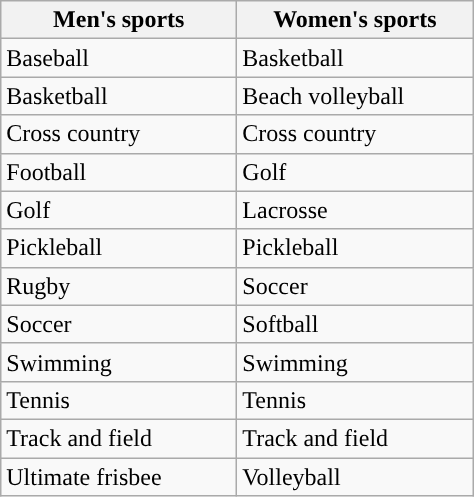<table class="wikitable"; style= "text-align: ">
<tr>
<th width=150px>Men's sports</th>
<th width=150px>Women's sports</th>
</tr>
<tr>
<td>Baseball</td>
<td>Basketball</td>
</tr>
<tr>
<td>Basketball</td>
<td>Beach volleyball</td>
</tr>
<tr>
<td>Cross country</td>
<td>Cross country</td>
</tr>
<tr>
<td>Football</td>
<td>Golf</td>
</tr>
<tr>
<td>Golf</td>
<td>Lacrosse</td>
</tr>
<tr>
<td>Pickleball</td>
<td>Pickleball</td>
</tr>
<tr>
<td>Rugby</td>
<td>Soccer</td>
</tr>
<tr>
<td>Soccer</td>
<td>Softball</td>
</tr>
<tr>
<td>Swimming</td>
<td>Swimming</td>
</tr>
<tr>
<td>Tennis</td>
<td>Tennis</td>
</tr>
<tr>
<td>Track and field</td>
<td>Track and field</td>
</tr>
<tr>
<td>Ultimate frisbee</td>
<td>Volleyball</td>
</tr>
</table>
